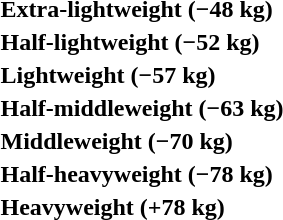<table>
<tr>
<th rowspan=2 style="text-align:left;">Extra-lightweight (−48 kg)</th>
<td rowspan=2></td>
<td rowspan=2></td>
<td></td>
</tr>
<tr>
<td></td>
</tr>
<tr>
<th rowspan=2 style="text-align:left;">Half-lightweight (−52 kg)</th>
<td rowspan=2></td>
<td rowspan=2></td>
<td></td>
</tr>
<tr>
<td></td>
</tr>
<tr>
<th rowspan=2 style="text-align:left;">Lightweight (−57 kg)</th>
<td rowspan=2></td>
<td rowspan=2></td>
<td></td>
</tr>
<tr>
<td></td>
</tr>
<tr>
<th rowspan=2 style="text-align:left;">Half-middleweight (−63 kg)</th>
<td rowspan=2></td>
<td rowspan=2></td>
<td></td>
</tr>
<tr>
<td></td>
</tr>
<tr>
<th rowspan=2 style="text-align:left;">Middleweight (−70 kg)</th>
<td rowspan=2></td>
<td rowspan=2></td>
<td></td>
</tr>
<tr>
<td></td>
</tr>
<tr>
<th rowspan=2 style="text-align:left;">Half-heavyweight (−78 kg)</th>
<td rowspan=2></td>
<td rowspan=2></td>
<td></td>
</tr>
<tr>
<td></td>
</tr>
<tr>
<th rowspan=2 style="text-align:left;">Heavyweight (+78 kg)</th>
<td rowspan=2></td>
<td rowspan=2></td>
<td></td>
</tr>
<tr>
<td></td>
</tr>
</table>
